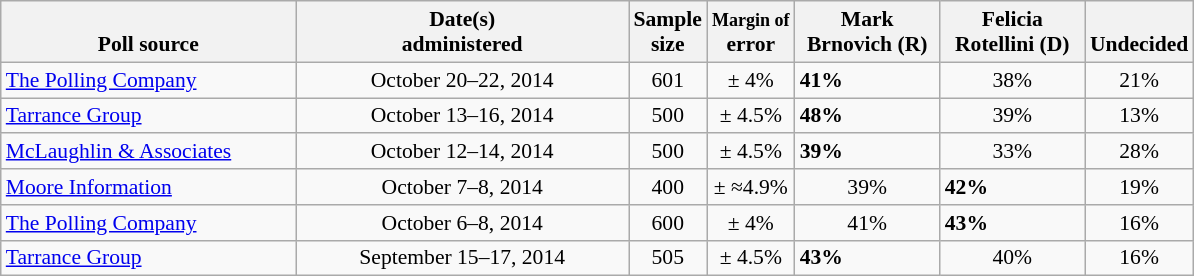<table class="wikitable" style="font-size:90%">
<tr valign= bottom>
<th style="width:190px;">Poll source</th>
<th style="width:215px;">Date(s)<br>administered</th>
<th class=small>Sample<br>size</th>
<th class=small><small>Margin of</small><br>error</th>
<th style="width:90px;">Mark<br>Brnovich (R)</th>
<th style="width:90px;">Felicia<br>Rotellini (D)</th>
<th style="width:40px;">Undecided</th>
</tr>
<tr>
<td><a href='#'>The Polling Company</a></td>
<td align=center>October 20–22, 2014</td>
<td align=center>601</td>
<td align=center>± 4%</td>
<td><strong>41%</strong></td>
<td align=center>38%</td>
<td align=center>21%</td>
</tr>
<tr>
<td><a href='#'>Tarrance Group</a></td>
<td align=center>October 13–16, 2014</td>
<td align=center>500</td>
<td align=center>± 4.5%</td>
<td><strong>48%</strong></td>
<td align=center>39%</td>
<td align=center>13%</td>
</tr>
<tr>
<td><a href='#'>McLaughlin & Associates</a></td>
<td align=center>October 12–14, 2014</td>
<td align=center>500</td>
<td align=center>± 4.5%</td>
<td><strong>39%</strong></td>
<td align=center>33%</td>
<td align=center>28%</td>
</tr>
<tr>
<td><a href='#'>Moore Information</a></td>
<td align=center>October 7–8, 2014</td>
<td align=center>400</td>
<td align=center>± ≈4.9%</td>
<td align=center>39%</td>
<td><strong>42%</strong></td>
<td align=center>19%</td>
</tr>
<tr>
<td><a href='#'>The Polling Company</a></td>
<td align=center>October 6–8, 2014</td>
<td align=center>600</td>
<td align=center>± 4%</td>
<td align=center>41%</td>
<td><strong>43%</strong></td>
<td align=center>16%</td>
</tr>
<tr>
<td><a href='#'>Tarrance Group</a></td>
<td align=center>September 15–17, 2014</td>
<td align=center>505</td>
<td align=center>± 4.5%</td>
<td><strong>43%</strong></td>
<td align=center>40%</td>
<td align=center>16%</td>
</tr>
</table>
